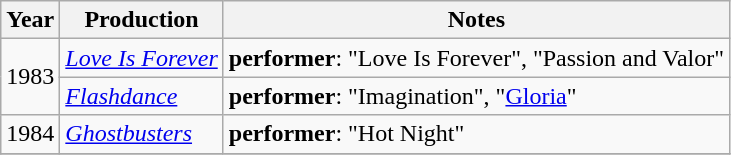<table class="wikitable sortable">
<tr>
<th>Year</th>
<th>Production</th>
<th class="unsortable">Notes</th>
</tr>
<tr>
<td rowspan="2">1983</td>
<td><em><a href='#'>Love Is Forever</a></em></td>
<td><strong>performer</strong>: "Love Is Forever", "Passion and Valor"</td>
</tr>
<tr>
<td><em><a href='#'>Flashdance</a></em></td>
<td><strong>performer</strong>: "Imagination", "<a href='#'>Gloria</a>"</td>
</tr>
<tr>
<td>1984</td>
<td><em><a href='#'>Ghostbusters</a></em></td>
<td><strong>performer</strong>: "Hot Night"</td>
</tr>
<tr>
</tr>
</table>
